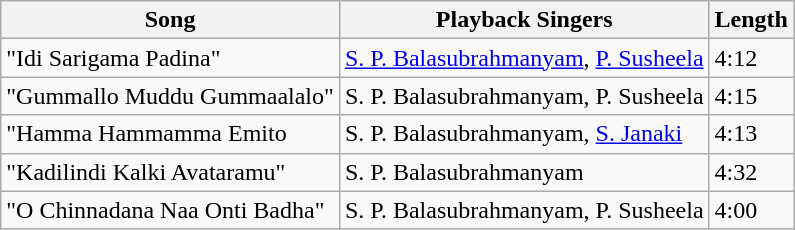<table class="wikitable">
<tr>
<th>Song</th>
<th>Playback Singers</th>
<th>Length</th>
</tr>
<tr>
<td>"Idi Sarigama Padina"</td>
<td><a href='#'>S. P. Balasubrahmanyam</a>, <a href='#'>P. Susheela</a></td>
<td>4:12</td>
</tr>
<tr>
<td>"Gummallo Muddu Gummaalalo"</td>
<td>S. P. Balasubrahmanyam, P. Susheela</td>
<td>4:15</td>
</tr>
<tr>
<td>"Hamma Hammamma Emito</td>
<td>S. P. Balasubrahmanyam, <a href='#'>S. Janaki</a></td>
<td>4:13</td>
</tr>
<tr>
<td>"Kadilindi Kalki Avataramu"</td>
<td>S. P. Balasubrahmanyam</td>
<td>4:32</td>
</tr>
<tr>
<td>"O Chinnadana Naa Onti Badha"</td>
<td>S. P. Balasubrahmanyam, P. Susheela</td>
<td>4:00</td>
</tr>
</table>
